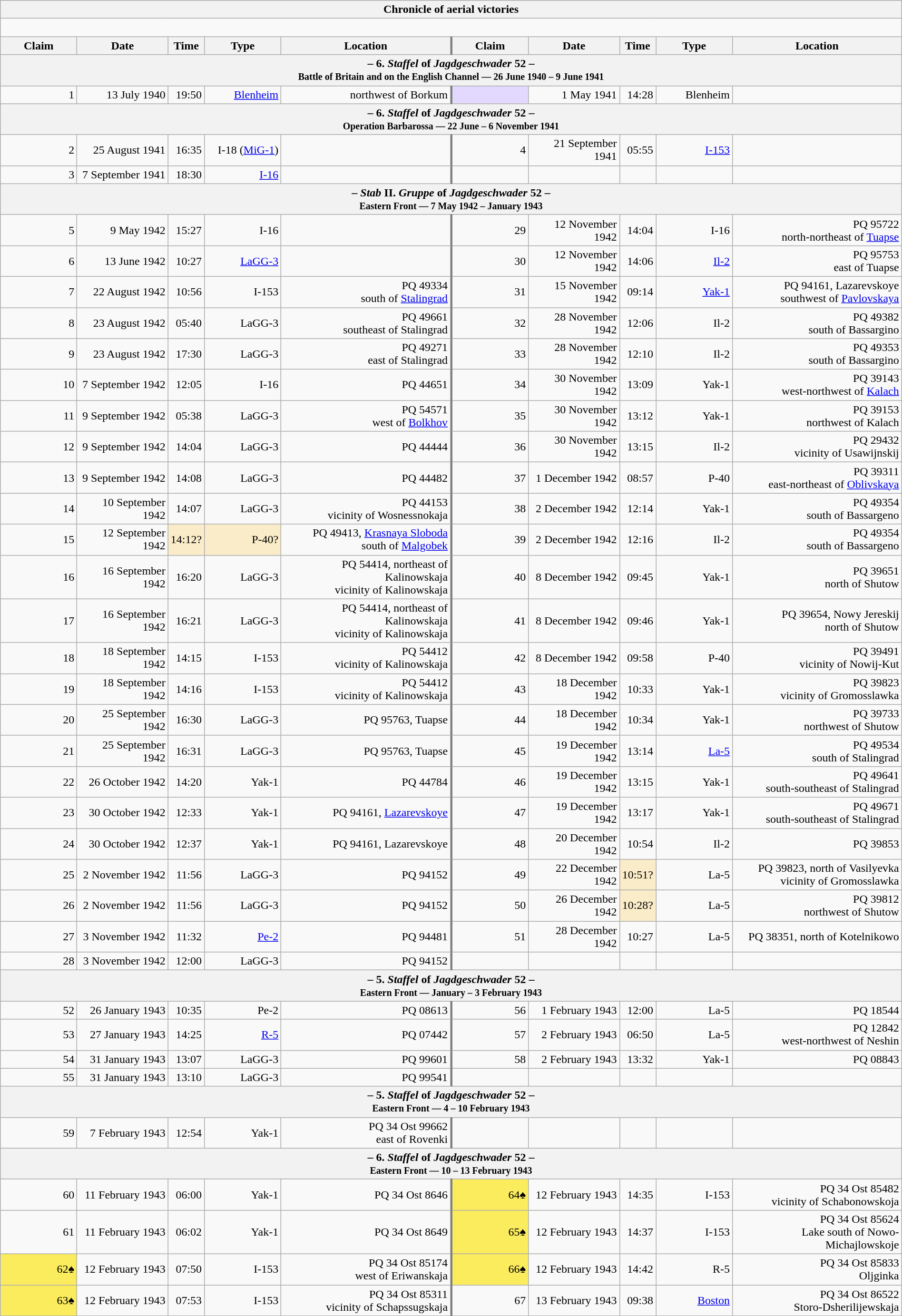<table class="wikitable plainrowheaders collapsible" style="margin-left: auto; margin-right: auto; border: none; text-align:right; width: 100%;">
<tr>
<th colspan="10">Chronicle of aerial victories</th>
</tr>
<tr>
<td colspan="10" style="text-align: left;"><br>

</td>
</tr>
<tr>
<th scope="col" width="100px">Claim</th>
<th scope="col">Date</th>
<th scope="col">Time</th>
<th scope="col" width="100px">Type</th>
<th scope="col">Location</th>
<th scope="col" style="border-left: 3px solid grey;" width="100px">Claim</th>
<th scope="col">Date</th>
<th scope="col">Time</th>
<th scope="col" width="100px">Type</th>
<th scope="col">Location</th>
</tr>
<tr>
<th colspan="10">– 6. <em>Staffel</em> of <em>Jagdgeschwader</em> 52 –<br><small>Battle of Britain and on the English Channel — 26 June 1940 – 9 June 1941</small></th>
</tr>
<tr>
<td>1</td>
<td>13 July 1940</td>
<td>19:50</td>
<td><a href='#'>Blenheim</a></td>
<td>northwest of Borkum</td>
<td style="border-left: 3px solid grey; background:#e3d9ff;"></td>
<td>1 May 1941</td>
<td>14:28</td>
<td>Blenheim</td>
<td></td>
</tr>
<tr>
<th colspan="10">– 6. <em>Staffel</em> of <em>Jagdgeschwader</em> 52 –<br><small>Operation Barbarossa — 22 June – 6 November 1941</small></th>
</tr>
<tr>
<td>2</td>
<td>25 August 1941</td>
<td>16:35</td>
<td>I-18 (<a href='#'>MiG-1</a>)</td>
<td></td>
<td style="border-left: 3px solid grey;">4</td>
<td>21 September 1941</td>
<td>05:55</td>
<td><a href='#'>I-153</a></td>
<td></td>
</tr>
<tr>
<td>3</td>
<td>7 September 1941</td>
<td>18:30</td>
<td><a href='#'>I-16</a></td>
<td></td>
<td style="border-left: 3px solid grey;"></td>
<td></td>
<td></td>
<td></td>
<td></td>
</tr>
<tr>
<th colspan="10">– <em>Stab</em> II. <em>Gruppe</em> of <em>Jagdgeschwader</em> 52 –<br><small>Eastern Front — 7 May 1942 – January 1943</small></th>
</tr>
<tr>
<td>5</td>
<td>9 May 1942</td>
<td>15:27</td>
<td>I-16</td>
<td></td>
<td style="border-left: 3px solid grey;">29</td>
<td>12 November 1942</td>
<td>14:04</td>
<td>I-16</td>
<td>PQ 95722<br> north-northeast of <a href='#'>Tuapse</a></td>
</tr>
<tr>
<td>6</td>
<td>13 June 1942</td>
<td>10:27</td>
<td><a href='#'>LaGG-3</a></td>
<td></td>
<td style="border-left: 3px solid grey;">30</td>
<td>12 November 1942</td>
<td>14:06</td>
<td><a href='#'>Il-2</a></td>
<td>PQ 95753<br> east of Tuapse</td>
</tr>
<tr>
<td>7</td>
<td>22 August 1942</td>
<td>10:56</td>
<td>I-153</td>
<td>PQ 49334<br>south of <a href='#'>Stalingrad</a></td>
<td style="border-left: 3px solid grey;">31</td>
<td>15 November 1942</td>
<td>09:14</td>
<td><a href='#'>Yak-1</a></td>
<td>PQ 94161, Lazarevskoye<br> southwest of <a href='#'>Pavlovskaya</a></td>
</tr>
<tr>
<td>8</td>
<td>23 August 1942</td>
<td>05:40</td>
<td>LaGG-3</td>
<td>PQ 49661<br> southeast of Stalingrad</td>
<td style="border-left: 3px solid grey;">32</td>
<td>28 November 1942</td>
<td>12:06</td>
<td>Il-2</td>
<td>PQ 49382<br> south of Bassargino</td>
</tr>
<tr>
<td>9</td>
<td>23 August 1942</td>
<td>17:30</td>
<td>LaGG-3</td>
<td>PQ 49271<br> east of Stalingrad</td>
<td style="border-left: 3px solid grey;">33</td>
<td>28 November 1942</td>
<td>12:10</td>
<td>Il-2</td>
<td>PQ 49353<br>south of Bassargino</td>
</tr>
<tr>
<td>10</td>
<td>7 September 1942</td>
<td>12:05</td>
<td>I-16</td>
<td>PQ 44651</td>
<td style="border-left: 3px solid grey;">34</td>
<td>30 November 1942</td>
<td>13:09</td>
<td>Yak-1</td>
<td>PQ 39143<br> west-northwest of <a href='#'>Kalach</a></td>
</tr>
<tr>
<td>11</td>
<td>9 September 1942</td>
<td>05:38</td>
<td>LaGG-3</td>
<td>PQ 54571<br>west of <a href='#'>Bolkhov</a></td>
<td style="border-left: 3px solid grey;">35</td>
<td>30 November 1942</td>
<td>13:12</td>
<td>Yak-1</td>
<td>PQ 39153<br> northwest of Kalach</td>
</tr>
<tr>
<td>12</td>
<td>9 September 1942</td>
<td>14:04</td>
<td>LaGG-3</td>
<td>PQ 44444</td>
<td style="border-left: 3px solid grey;">36</td>
<td>30 November 1942</td>
<td>13:15</td>
<td>Il-2</td>
<td>PQ 29432<br>vicinity of Usawijnskij</td>
</tr>
<tr>
<td>13</td>
<td>9 September 1942</td>
<td>14:08</td>
<td>LaGG-3</td>
<td>PQ 44482</td>
<td style="border-left: 3px solid grey;">37</td>
<td>1 December 1942</td>
<td>08:57</td>
<td>P-40</td>
<td>PQ 39311<br> east-northeast of <a href='#'>Oblivskaya</a></td>
</tr>
<tr>
<td>14</td>
<td>10 September 1942</td>
<td>14:07</td>
<td>LaGG-3</td>
<td>PQ 44153<br>vicinity of Wosnessnokaja</td>
<td style="border-left: 3px solid grey;">38</td>
<td>2 December 1942</td>
<td>12:14</td>
<td>Yak-1</td>
<td>PQ 49354<br>south of Bassargeno</td>
</tr>
<tr>
<td>15</td>
<td>12 September 1942</td>
<td style="background:#faecc8">14:12?</td>
<td style="background:#faecc8">P-40?</td>
<td>PQ 49413, <a href='#'>Krasnaya Sloboda</a><br>south of <a href='#'>Malgobek</a></td>
<td style="border-left: 3px solid grey;">39</td>
<td>2 December 1942</td>
<td>12:16</td>
<td>Il-2</td>
<td>PQ 49354<br>south of Bassargeno</td>
</tr>
<tr>
<td>16</td>
<td>16 September 1942</td>
<td>16:20</td>
<td>LaGG-3</td>
<td>PQ 54414, northeast of Kalinowskaja<br>vicinity of Kalinowskaja</td>
<td style="border-left: 3px solid grey;">40</td>
<td>8 December 1942</td>
<td>09:45</td>
<td>Yak-1</td>
<td>PQ 39651<br> north of Shutow</td>
</tr>
<tr>
<td>17</td>
<td>16 September 1942</td>
<td>16:21</td>
<td>LaGG-3</td>
<td>PQ 54414, northeast of Kalinowskaja<br>vicinity of Kalinowskaja</td>
<td style="border-left: 3px solid grey;">41</td>
<td>8 December 1942</td>
<td>09:46</td>
<td>Yak-1</td>
<td>PQ 39654, Nowy Jereskij<br> north of Shutow</td>
</tr>
<tr>
<td>18</td>
<td>18 September 1942</td>
<td>14:15</td>
<td>I-153</td>
<td>PQ 54412<br>vicinity of Kalinowskaja</td>
<td style="border-left: 3px solid grey;">42</td>
<td>8 December 1942</td>
<td>09:58</td>
<td>P-40</td>
<td>PQ 39491<br>vicinity of Nowij-Kut</td>
</tr>
<tr>
<td>19</td>
<td>18 September 1942</td>
<td>14:16</td>
<td>I-153</td>
<td>PQ 54412<br>vicinity of Kalinowskaja</td>
<td style="border-left: 3px solid grey;">43</td>
<td>18 December 1942</td>
<td>10:33</td>
<td>Yak-1</td>
<td>PQ 39823<br>vicinity of Gromosslawka</td>
</tr>
<tr>
<td>20</td>
<td>25 September 1942</td>
<td>16:30</td>
<td>LaGG-3</td>
<td>PQ 95763, Tuapse</td>
<td style="border-left: 3px solid grey;">44</td>
<td>18 December 1942</td>
<td>10:34</td>
<td>Yak-1</td>
<td>PQ 39733<br> northwest of Shutow</td>
</tr>
<tr>
<td>21</td>
<td>25 September 1942</td>
<td>16:31</td>
<td>LaGG-3</td>
<td>PQ 95763, Tuapse</td>
<td style="border-left: 3px solid grey;">45</td>
<td>19 December 1942</td>
<td>13:14</td>
<td><a href='#'>La-5</a></td>
<td>PQ 49534<br> south of Stalingrad</td>
</tr>
<tr>
<td>22</td>
<td>26 October 1942</td>
<td>14:20</td>
<td>Yak-1</td>
<td>PQ 44784</td>
<td style="border-left: 3px solid grey;">46</td>
<td>19 December 1942</td>
<td>13:15</td>
<td>Yak-1</td>
<td>PQ 49641<br> south-southeast of Stalingrad</td>
</tr>
<tr>
<td>23</td>
<td>30 October 1942</td>
<td>12:33</td>
<td>Yak-1</td>
<td>PQ 94161, <a href='#'>Lazarevskoye</a></td>
<td style="border-left: 3px solid grey;">47</td>
<td>19 December 1942</td>
<td>13:17</td>
<td>Yak-1</td>
<td>PQ 49671<br> south-southeast of Stalingrad</td>
</tr>
<tr>
<td>24</td>
<td>30 October 1942</td>
<td>12:37</td>
<td>Yak-1</td>
<td>PQ 94161, Lazarevskoye</td>
<td style="border-left: 3px solid grey;">48</td>
<td>20 December 1942</td>
<td>10:54</td>
<td>Il-2</td>
<td>PQ 39853</td>
</tr>
<tr>
<td>25</td>
<td>2 November 1942</td>
<td>11:56</td>
<td>LaGG-3</td>
<td>PQ 94152</td>
<td style="border-left: 3px solid grey;">49</td>
<td>22 December 1942</td>
<td style="background:#faecc8">10:51?</td>
<td>La-5</td>
<td>PQ 39823, north of Vasilyevka<br>vicinity of Gromosslawka</td>
</tr>
<tr>
<td>26</td>
<td>2 November 1942</td>
<td>11:56</td>
<td>LaGG-3</td>
<td>PQ 94152</td>
<td style="border-left: 3px solid grey;">50</td>
<td>26 December 1942</td>
<td style="background:#faecc8">10:28?</td>
<td>La-5</td>
<td>PQ 39812<br> northwest of Shutow</td>
</tr>
<tr>
<td>27</td>
<td>3 November 1942</td>
<td>11:32</td>
<td><a href='#'>Pe-2</a></td>
<td>PQ 94481</td>
<td style="border-left: 3px solid grey;">51</td>
<td>28 December 1942</td>
<td>10:27</td>
<td>La-5</td>
<td>PQ 38351, north of Kotelnikowo</td>
</tr>
<tr>
<td>28</td>
<td>3 November 1942</td>
<td>12:00</td>
<td>LaGG-3</td>
<td>PQ 94152</td>
<td style="border-left: 3px solid grey;"></td>
<td></td>
<td></td>
<td></td>
<td></td>
</tr>
<tr>
<th colspan="10">– 5. <em>Staffel</em> of <em>Jagdgeschwader</em> 52 –<br><small>Eastern Front — January – 3 February 1943</small></th>
</tr>
<tr>
<td>52</td>
<td>26 January 1943</td>
<td>10:35</td>
<td>Pe-2</td>
<td>PQ 08613</td>
<td style="border-left: 3px solid grey;">56</td>
<td>1 February 1943</td>
<td>12:00</td>
<td>La-5</td>
<td>PQ 18544</td>
</tr>
<tr>
<td>53</td>
<td>27 January 1943</td>
<td>14:25</td>
<td><a href='#'>R-5</a></td>
<td>PQ 07442</td>
<td style="border-left: 3px solid grey;">57</td>
<td>2 February 1943</td>
<td>06:50</td>
<td>La-5</td>
<td>PQ 12842<br> west-northwest of Neshin</td>
</tr>
<tr>
<td>54</td>
<td>31 January 1943</td>
<td>13:07</td>
<td>LaGG-3</td>
<td>PQ 99601</td>
<td style="border-left: 3px solid grey;">58</td>
<td>2 February 1943</td>
<td>13:32</td>
<td>Yak-1</td>
<td>PQ 08843</td>
</tr>
<tr>
<td>55</td>
<td>31 January 1943</td>
<td>13:10</td>
<td>LaGG-3</td>
<td>PQ 99541</td>
<td style="border-left: 3px solid grey;"></td>
<td></td>
<td></td>
<td></td>
<td></td>
</tr>
<tr>
<th colspan="10">– 5. <em>Staffel</em> of <em>Jagdgeschwader</em> 52 –<br><small>Eastern Front — 4 – 10 February 1943</small></th>
</tr>
<tr>
<td>59</td>
<td>7 February 1943</td>
<td>12:54</td>
<td>Yak-1</td>
<td>PQ 34 Ost 99662<br> east of Rovenki</td>
<td style="border-left: 3px solid grey;"></td>
<td></td>
<td></td>
<td></td>
<td></td>
</tr>
<tr>
<th colspan="10">– 6. <em>Staffel</em> of <em>Jagdgeschwader</em> 52 –<br><small>Eastern Front — 10 – 13 February 1943</small></th>
</tr>
<tr>
<td>60</td>
<td>11 February 1943</td>
<td>06:00</td>
<td>Yak-1</td>
<td>PQ 34 Ost 8646</td>
<td style="border-left: 3px solid grey; background:#fbec5d;">64♠</td>
<td>12 February 1943</td>
<td>14:35</td>
<td>I-153</td>
<td>PQ 34 Ost 85482<br>vicinity of Schabonowskoja</td>
</tr>
<tr>
<td>61</td>
<td>11 February 1943</td>
<td>06:02</td>
<td>Yak-1</td>
<td>PQ 34 Ost 8649</td>
<td style="border-left: 3px solid grey; background:#fbec5d;">65♠</td>
<td>12 February 1943</td>
<td>14:37</td>
<td>I-153</td>
<td>PQ 34 Ost 85624<br>Lake south of Nowo-Michajlowskoje</td>
</tr>
<tr>
<td style="background:#fbec5d;">62♠</td>
<td>12 February 1943</td>
<td>07:50</td>
<td>I-153</td>
<td>PQ 34 Ost 85174<br>west of Eriwanskaja</td>
<td style="border-left: 3px solid grey; background:#fbec5d;">66♠</td>
<td>12 February 1943</td>
<td>14:42</td>
<td>R-5</td>
<td>PQ 34 Ost 85833<br>Oljginka</td>
</tr>
<tr>
<td style="background:#fbec5d;">63♠</td>
<td>12 February 1943</td>
<td>07:53</td>
<td>I-153</td>
<td>PQ 34 Ost 85311<br>vicinity of Schapssugskaja</td>
<td style="border-left: 3px solid grey;">67</td>
<td>13 February 1943</td>
<td>09:38</td>
<td><a href='#'>Boston</a></td>
<td>PQ 34 Ost 86522<br>Storo-Dsherilijewskaja</td>
</tr>
</table>
